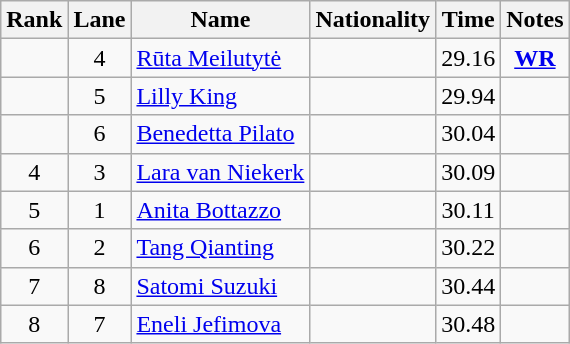<table class="wikitable sortable" style="text-align:center">
<tr>
<th>Rank</th>
<th>Lane</th>
<th>Name</th>
<th>Nationality</th>
<th>Time</th>
<th>Notes</th>
</tr>
<tr>
<td></td>
<td>4</td>
<td align=left><a href='#'>Rūta Meilutytė</a></td>
<td align=left></td>
<td>29.16</td>
<td><strong><a href='#'>WR</a></strong></td>
</tr>
<tr>
<td></td>
<td>5</td>
<td align=left><a href='#'>Lilly King</a></td>
<td align=left></td>
<td>29.94</td>
<td></td>
</tr>
<tr>
<td></td>
<td>6</td>
<td align=left><a href='#'>Benedetta Pilato</a></td>
<td align=left></td>
<td>30.04</td>
<td></td>
</tr>
<tr>
<td>4</td>
<td>3</td>
<td align=left><a href='#'>Lara van Niekerk</a></td>
<td align=left></td>
<td>30.09</td>
<td></td>
</tr>
<tr>
<td>5</td>
<td>1</td>
<td align=left><a href='#'>Anita Bottazzo</a></td>
<td align=left></td>
<td>30.11</td>
<td></td>
</tr>
<tr>
<td>6</td>
<td>2</td>
<td align=left><a href='#'>Tang Qianting</a></td>
<td align=left></td>
<td>30.22</td>
<td></td>
</tr>
<tr>
<td>7</td>
<td>8</td>
<td align=left><a href='#'>Satomi Suzuki</a></td>
<td align=left></td>
<td>30.44</td>
<td></td>
</tr>
<tr>
<td>8</td>
<td>7</td>
<td align=left><a href='#'>Eneli Jefimova</a></td>
<td align=left></td>
<td>30.48</td>
<td></td>
</tr>
</table>
